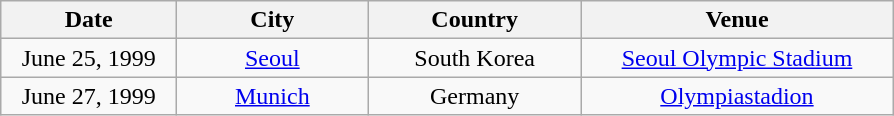<table class="wikitable" style="text-align:center;">
<tr>
<th width="110">Date</th>
<th width="120">City</th>
<th width="135">Country</th>
<th width="200">Venue</th>
</tr>
<tr>
<td>June 25, 1999</td>
<td rowspan="1"><a href='#'>Seoul</a></td>
<td rowspan="1">South Korea</td>
<td rowspan="1"><a href='#'>Seoul Olympic Stadium</a></td>
</tr>
<tr>
<td>June 27, 1999</td>
<td rowspan="1"><a href='#'>Munich</a></td>
<td rowspan="1">Germany</td>
<td rowspan="1"><a href='#'>Olympiastadion</a></td>
</tr>
</table>
